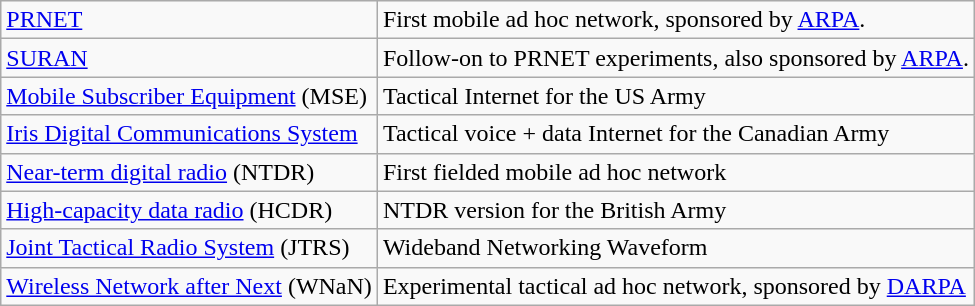<table class="wikitable" style="text-align: left">
<tr>
<td><a href='#'>PRNET</a></td>
<td>First mobile ad hoc network, sponsored by <a href='#'>ARPA</a>.</td>
</tr>
<tr>
<td><a href='#'>SURAN</a></td>
<td>Follow-on to PRNET experiments, also sponsored by <a href='#'>ARPA</a>.</td>
</tr>
<tr>
<td><a href='#'>Mobile Subscriber Equipment</a> (MSE)</td>
<td>Tactical Internet for the US Army</td>
</tr>
<tr>
<td><a href='#'>Iris Digital Communications System</a></td>
<td>Tactical voice + data Internet for the Canadian Army</td>
</tr>
<tr>
<td><a href='#'>Near-term digital radio</a> (NTDR)</td>
<td>First fielded mobile ad hoc network</td>
</tr>
<tr>
<td><a href='#'>High-capacity data radio</a> (HCDR)</td>
<td>NTDR version for the British Army</td>
</tr>
<tr>
<td><a href='#'>Joint Tactical Radio System</a> (JTRS)</td>
<td>Wideband Networking Waveform</td>
</tr>
<tr>
<td><a href='#'>Wireless Network after Next</a> (WNaN)</td>
<td>Experimental tactical ad hoc network, sponsored by <a href='#'>DARPA</a></td>
</tr>
</table>
